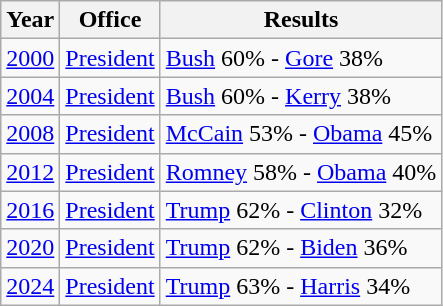<table class=wikitable>
<tr>
<th>Year</th>
<th>Office</th>
<th>Results</th>
</tr>
<tr>
<td><a href='#'>2000</a></td>
<td><a href='#'>President</a></td>
<td align="left" ><a href='#'>Bush</a> 60% - <a href='#'>Gore</a> 38%</td>
</tr>
<tr>
<td><a href='#'>2004</a></td>
<td><a href='#'>President</a></td>
<td align="left" ><a href='#'>Bush</a> 60% - <a href='#'>Kerry</a> 38%</td>
</tr>
<tr>
<td><a href='#'>2008</a></td>
<td><a href='#'>President</a></td>
<td align="left" ><a href='#'>McCain</a> 53% - <a href='#'>Obama</a> 45%</td>
</tr>
<tr>
<td><a href='#'>2012</a></td>
<td><a href='#'>President</a></td>
<td align="left" ><a href='#'>Romney</a> 58% - <a href='#'>Obama</a> 40%</td>
</tr>
<tr>
<td><a href='#'>2016</a></td>
<td><a href='#'>President</a></td>
<td align="left" ><a href='#'>Trump</a> 62% - <a href='#'>Clinton</a> 32%</td>
</tr>
<tr>
<td><a href='#'>2020</a></td>
<td><a href='#'>President</a></td>
<td align="left" ><a href='#'>Trump</a> 62% - <a href='#'>Biden</a> 36%</td>
</tr>
<tr>
<td><a href='#'>2024</a></td>
<td><a href='#'>President</a></td>
<td align="left" ><a href='#'>Trump</a> 63% - <a href='#'>Harris</a> 34%</td>
</tr>
</table>
